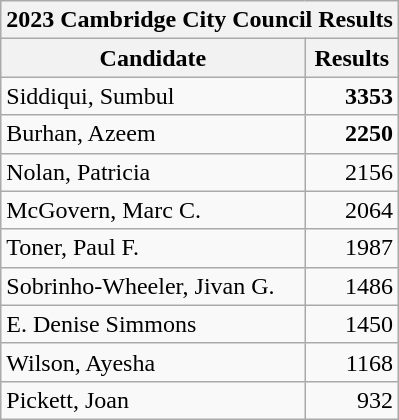<table class=wikitable>
<tr>
<th colspan=5>2023 Cambridge City Council Results<br></th>
</tr>
<tr>
<th colspan=1 rowspan=1>Candidate</th>
<th colspan=2><strong>Results</strong></th>
</tr>
<tr>
<td>Siddiqui, Sumbul</td>
<td align="right"><strong>3353</strong></td>
</tr>
<tr>
<td>Burhan, Azeem</td>
<td align="right"><strong>2250</strong></td>
</tr>
<tr>
<td>Nolan, Patricia</td>
<td align="right">2156</td>
</tr>
<tr>
<td>McGovern, Marc C.</td>
<td align="right">2064</td>
</tr>
<tr>
<td>Toner, Paul F.</td>
<td align="right">1987</td>
</tr>
<tr>
<td>Sobrinho-Wheeler, Jivan G.</td>
<td align="right">1486</td>
</tr>
<tr>
<td>E. Denise Simmons</td>
<td align="right">1450</td>
</tr>
<tr>
<td>Wilson, Ayesha</td>
<td align="right">1168</td>
</tr>
<tr>
<td>Pickett, Joan</td>
<td align="right">932</td>
</tr>
</table>
